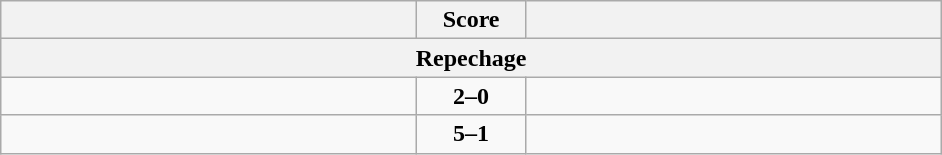<table class="wikitable" style="text-align: left;">
<tr>
<th align="right" width="270"></th>
<th width="65">Score</th>
<th align="left" width="270"></th>
</tr>
<tr>
<th colspan="3">Repechage</th>
</tr>
<tr>
<td><strong></strong></td>
<td align=center><strong>2–0</strong></td>
<td></td>
</tr>
<tr>
<td><strong></strong></td>
<td align=center><strong>5–1</strong></td>
<td></td>
</tr>
</table>
